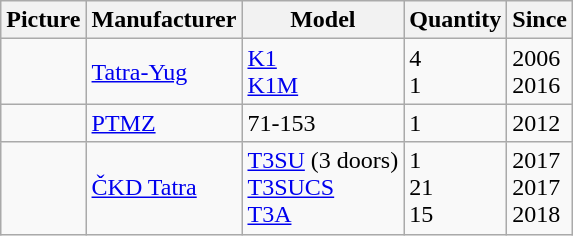<table class="wikitable sortable">
<tr>
<th>Picture</th>
<th>Manufacturer</th>
<th>Model</th>
<th>Quantity</th>
<th>Since</th>
</tr>
<tr>
<td></td>
<td> <a href='#'>Tatra-Yug</a></td>
<td><a href='#'>K1</a><br><a href='#'>K1M</a></td>
<td>4<br>1</td>
<td>2006<br>2016</td>
</tr>
<tr>
<td></td>
<td> <a href='#'>PTMZ</a></td>
<td>71-153</td>
<td>1</td>
<td>2012</td>
</tr>
<tr>
<td></td>
<td> <a href='#'>ČKD Tatra</a></td>
<td><a href='#'>T3SU</a> (3 doors)<br><a href='#'>T3SUCS</a><br><a href='#'>T3A</a></td>
<td>1<br>21<br>15</td>
<td>2017<br>2017<br>2018</td>
</tr>
</table>
